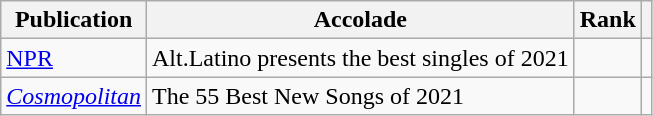<table class="sortable wikitable">
<tr>
<th>Publication</th>
<th>Accolade</th>
<th>Rank</th>
<th class="unsortable"></th>
</tr>
<tr>
<td><a href='#'>NPR</a></td>
<td>Alt.Latino presents the best singles of 2021</td>
<td></td>
<td></td>
</tr>
<tr>
<td><em><a href='#'>Cosmopolitan</a></em></td>
<td>The 55 Best New Songs of 2021</td>
<td></td>
<td></td>
</tr>
</table>
